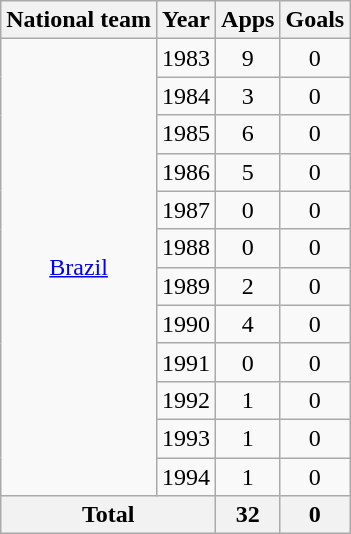<table class="wikitable" style="text-align:center">
<tr>
<th>National team</th>
<th>Year</th>
<th>Apps</th>
<th>Goals</th>
</tr>
<tr>
<td rowspan="12"><a href='#'>Brazil</a></td>
<td>1983</td>
<td>9</td>
<td>0</td>
</tr>
<tr>
<td>1984</td>
<td>3</td>
<td>0</td>
</tr>
<tr>
<td>1985</td>
<td>6</td>
<td>0</td>
</tr>
<tr>
<td>1986</td>
<td>5</td>
<td>0</td>
</tr>
<tr>
<td>1987</td>
<td>0</td>
<td>0</td>
</tr>
<tr>
<td>1988</td>
<td>0</td>
<td>0</td>
</tr>
<tr>
<td>1989</td>
<td>2</td>
<td>0</td>
</tr>
<tr>
<td>1990</td>
<td>4</td>
<td>0</td>
</tr>
<tr>
<td>1991</td>
<td>0</td>
<td>0</td>
</tr>
<tr>
<td>1992</td>
<td>1</td>
<td>0</td>
</tr>
<tr>
<td>1993</td>
<td>1</td>
<td>0</td>
</tr>
<tr>
<td>1994</td>
<td>1</td>
<td>0</td>
</tr>
<tr>
<th colspan="2">Total</th>
<th>32</th>
<th>0</th>
</tr>
</table>
